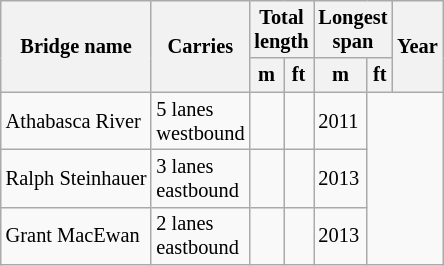<table class="wikitable floatright" style="font-size:85%;">
<tr>
<th rowspan=2>Bridge name</th>
<th rowspan=2>Carries</th>
<th colspan=2>Total<br>length</th>
<th colspan=2>Longest<br>span</th>
<th rowspan=2>Year</th>
</tr>
<tr>
<th>m</th>
<th>ft</th>
<th>m</th>
<th>ft</th>
</tr>
<tr>
<td>Athabasca River</td>
<td>5 lanes<br>westbound</td>
<td></td>
<td></td>
<td>2011</td>
</tr>
<tr>
<td>Ralph Steinhauer</td>
<td>3 lanes<br>eastbound</td>
<td></td>
<td></td>
<td>2013</td>
</tr>
<tr>
<td>Grant MacEwan</td>
<td>2 lanes<br>eastbound</td>
<td></td>
<td></td>
<td>2013</td>
</tr>
</table>
